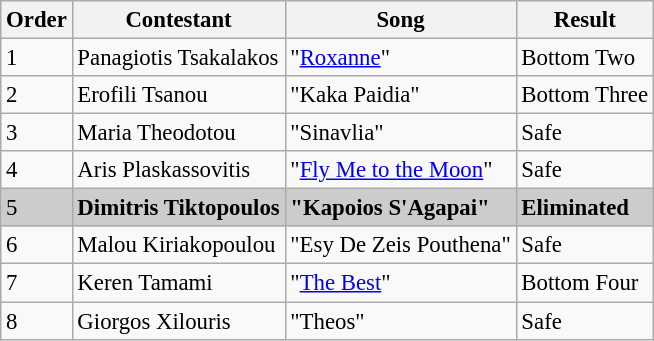<table class="wikitable" style="font-size: 95%;">
<tr>
<th>Order</th>
<th>Contestant</th>
<th>Song</th>
<th>Result</th>
</tr>
<tr>
<td>1</td>
<td>Panagiotis Tsakalakos</td>
<td>"<a href='#'>Roxanne</a>"</td>
<td>Bottom Two</td>
</tr>
<tr>
<td>2</td>
<td>Erofili Tsanou</td>
<td>"Kaka Paidia"</td>
<td>Bottom Three</td>
</tr>
<tr>
<td>3</td>
<td>Maria Theodotou</td>
<td>"Sinavlia"</td>
<td>Safe</td>
</tr>
<tr>
<td>4</td>
<td>Aris Plaskassovitis</td>
<td>"<a href='#'>Fly Me to the Moon</a>"</td>
<td>Safe</td>
</tr>
<tr style="background:#ccc;">
<td>5</td>
<td><strong>Dimitris Tiktopoulos</strong></td>
<td><strong>"Kapoios S'Agapai"</strong></td>
<td><strong>Eliminated</strong></td>
</tr>
<tr>
<td>6</td>
<td>Malou Kiriakopoulou</td>
<td>"Esy De Zeis Pouthena"</td>
<td>Safe</td>
</tr>
<tr>
<td>7</td>
<td>Keren Tamami</td>
<td>"<a href='#'>The Best</a>"</td>
<td>Bottom Four</td>
</tr>
<tr>
<td>8</td>
<td>Giorgos Xilouris</td>
<td>"Theos"</td>
<td>Safe</td>
</tr>
</table>
